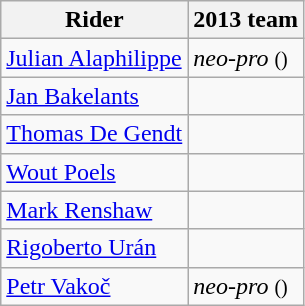<table class="wikitable">
<tr>
<th>Rider</th>
<th>2013 team</th>
</tr>
<tr>
<td><a href='#'>Julian Alaphilippe</a></td>
<td><em>neo-pro</em> <small>()</small></td>
</tr>
<tr>
<td><a href='#'>Jan Bakelants</a></td>
<td></td>
</tr>
<tr>
<td><a href='#'>Thomas De Gendt</a></td>
<td></td>
</tr>
<tr>
<td><a href='#'>Wout Poels</a></td>
<td></td>
</tr>
<tr>
<td><a href='#'>Mark Renshaw</a></td>
<td></td>
</tr>
<tr>
<td><a href='#'>Rigoberto Urán</a></td>
<td></td>
</tr>
<tr>
<td><a href='#'>Petr Vakoč</a></td>
<td><em>neo-pro</em> <small>()</small></td>
</tr>
</table>
